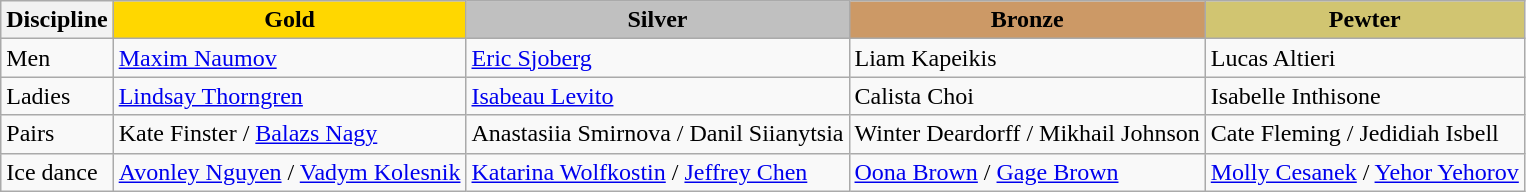<table class="wikitable">
<tr>
<th>Discipline</th>
<td align=center bgcolor=gold><strong>Gold</strong></td>
<td align=center bgcolor=silver><strong>Silver</strong></td>
<td align=center bgcolor=cc9966><strong>Bronze</strong></td>
<td align=center bgcolor=d1c571><strong>Pewter</strong></td>
</tr>
<tr>
<td>Men</td>
<td><a href='#'>Maxim Naumov</a></td>
<td><a href='#'>Eric Sjoberg</a></td>
<td>Liam Kapeikis</td>
<td>Lucas Altieri</td>
</tr>
<tr>
<td>Ladies</td>
<td><a href='#'>Lindsay Thorngren</a></td>
<td><a href='#'>Isabeau Levito</a></td>
<td>Calista Choi</td>
<td>Isabelle Inthisone</td>
</tr>
<tr>
<td>Pairs</td>
<td>Kate Finster / <a href='#'>Balazs Nagy</a></td>
<td>Anastasiia Smirnova / Danil Siianytsia</td>
<td>Winter Deardorff / Mikhail Johnson</td>
<td>Cate Fleming / Jedidiah Isbell</td>
</tr>
<tr>
<td>Ice dance</td>
<td><a href='#'>Avonley Nguyen</a> / <a href='#'>Vadym Kolesnik</a></td>
<td><a href='#'>Katarina Wolfkostin</a> / <a href='#'>Jeffrey Chen</a></td>
<td><a href='#'>Oona Brown</a> / <a href='#'>Gage Brown</a></td>
<td><a href='#'>Molly Cesanek</a> / <a href='#'>Yehor Yehorov</a></td>
</tr>
</table>
